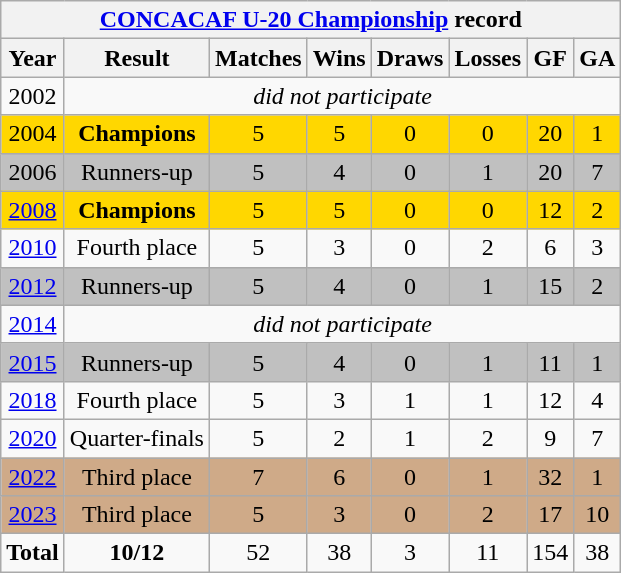<table class="wikitable" style="text-align: center;">
<tr>
<th colspan=8><a href='#'>CONCACAF U-20 Championship</a> record</th>
</tr>
<tr>
<th>Year</th>
<th>Result</th>
<th>Matches</th>
<th>Wins</th>
<th>Draws</th>
<th>Losses</th>
<th>GF</th>
<th>GA</th>
</tr>
<tr>
<td> 2002</td>
<td colspan="7"><em>did not participate</em></td>
</tr>
<tr bgcolor=gold>
<td> 2004</td>
<td><strong>Champions</strong></td>
<td>5</td>
<td>5</td>
<td>0</td>
<td>0</td>
<td>20</td>
<td>1</td>
</tr>
<tr bgcolor=silver>
<td> 2006</td>
<td>Runners-up</td>
<td>5</td>
<td>4</td>
<td>0</td>
<td>1</td>
<td>20</td>
<td>7</td>
</tr>
<tr bgcolor=gold>
<td> <a href='#'>2008</a></td>
<td><strong>Champions</strong></td>
<td>5</td>
<td>5</td>
<td>0</td>
<td>0</td>
<td>12</td>
<td>2</td>
</tr>
<tr>
<td> <a href='#'>2010</a></td>
<td>Fourth place</td>
<td>5</td>
<td>3</td>
<td>0</td>
<td>2</td>
<td>6</td>
<td>3</td>
</tr>
<tr bgcolor=silver>
<td> <a href='#'>2012</a></td>
<td>Runners-up</td>
<td>5</td>
<td>4</td>
<td>0</td>
<td>1</td>
<td>15</td>
<td>2</td>
</tr>
<tr>
<td> <a href='#'>2014</a></td>
<td colspan="7"><em>did not participate</em></td>
</tr>
<tr bgcolor=silver>
<td> <a href='#'>2015</a></td>
<td>Runners-up</td>
<td>5</td>
<td>4</td>
<td>0</td>
<td>1</td>
<td>11</td>
<td>1</td>
</tr>
<tr>
<td> <a href='#'>2018</a></td>
<td>Fourth place</td>
<td>5</td>
<td>3</td>
<td>1</td>
<td>1</td>
<td>12</td>
<td>4</td>
</tr>
<tr>
<td> <a href='#'>2020</a></td>
<td>Quarter-finals</td>
<td>5</td>
<td>2</td>
<td>1</td>
<td>2</td>
<td>9</td>
<td>7</td>
</tr>
<tr bgcolor=cfaa88>
<td> <a href='#'>2022</a></td>
<td>Third place</td>
<td>7</td>
<td>6</td>
<td>0</td>
<td>1</td>
<td>32</td>
<td>1</td>
</tr>
<tr bgcolor=cfaa88>
<td> <a href='#'>2023</a></td>
<td>Third place</td>
<td>5</td>
<td>3</td>
<td>0</td>
<td>2</td>
<td>17</td>
<td>10</td>
</tr>
<tr>
<td><strong>Total</strong></td>
<td><strong>10/12</strong></td>
<td>52</td>
<td>38</td>
<td>3</td>
<td>11</td>
<td>154</td>
<td>38</td>
</tr>
</table>
